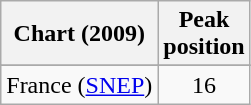<table class="wikitable sortable">
<tr>
<th>Chart (2009)</th>
<th>Peak<br>position</th>
</tr>
<tr>
</tr>
<tr>
<td>France (<a href='#'>SNEP</a>)</td>
<td align="center">16</td>
</tr>
</table>
